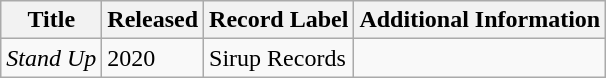<table class="wikitable">
<tr>
<th>Title</th>
<th>Released</th>
<th>Record Label</th>
<th>Additional Information</th>
</tr>
<tr>
<td><em>Stand Up</em></td>
<td>2020</td>
<td>Sirup Records</td>
<td></td>
</tr>
</table>
